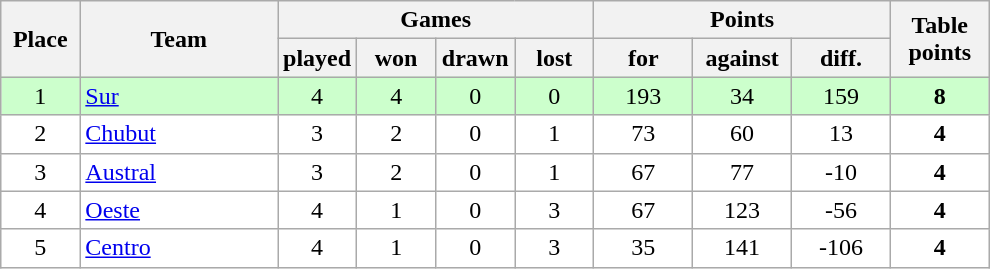<table class="wikitable">
<tr>
<th rowspan=2 width="8%">Place</th>
<th rowspan=2 width="20%">Team</th>
<th colspan=4 width="32%">Games</th>
<th colspan=3 width="30%">Points</th>
<th rowspan=2 width="10%">Table<br>points</th>
</tr>
<tr>
<th width="8%">played</th>
<th width="8%">won</th>
<th width="8%">drawn</th>
<th width="8%">lost</th>
<th width="10%">for</th>
<th width="10%">against</th>
<th width="10%">diff.</th>
</tr>
<tr align=center style="background: #ccffcc;">
<td>1</td>
<td align=left><a href='#'>Sur</a></td>
<td>4</td>
<td>4</td>
<td>0</td>
<td>0</td>
<td>193</td>
<td>34</td>
<td>159</td>
<td><strong>8</strong></td>
</tr>
<tr align=center style="background: #ffffff;">
<td>2</td>
<td align=left><a href='#'>Chubut</a></td>
<td>3</td>
<td>2</td>
<td>0</td>
<td>1</td>
<td>73</td>
<td>60</td>
<td>13</td>
<td><strong>4</strong></td>
</tr>
<tr align=center style="background: #ffffff;">
<td>3</td>
<td align=left><a href='#'>Austral</a></td>
<td>3</td>
<td>2</td>
<td>0</td>
<td>1</td>
<td>67</td>
<td>77</td>
<td>-10</td>
<td><strong>4</strong></td>
</tr>
<tr align=center style="background: #ffffff;">
<td>4</td>
<td align=left><a href='#'>Oeste</a></td>
<td>4</td>
<td>1</td>
<td>0</td>
<td>3</td>
<td>67</td>
<td>123</td>
<td>-56</td>
<td><strong>4</strong></td>
</tr>
<tr align=center style="background: #ffffff;">
<td>5</td>
<td align=left><a href='#'>Centro</a></td>
<td>4</td>
<td>1</td>
<td>0</td>
<td>3</td>
<td>35</td>
<td>141</td>
<td>-106</td>
<td><strong>4</strong></td>
</tr>
</table>
